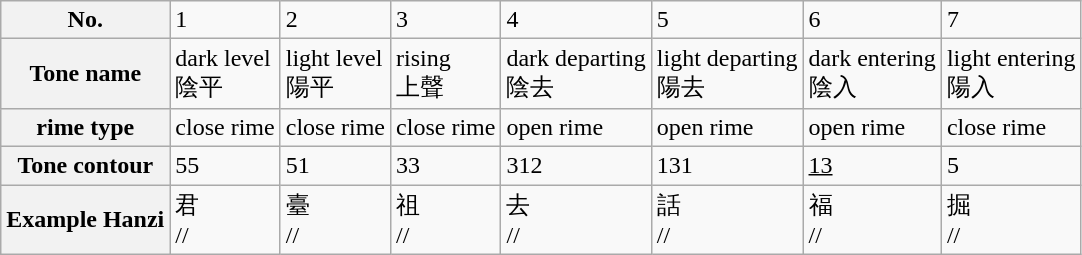<table class="wikitable">
<tr>
<th bgcolor="#ABCDEF">No.</th>
<td>1</td>
<td>2</td>
<td>3</td>
<td>4</td>
<td>5</td>
<td>6</td>
<td>7</td>
</tr>
<tr>
<th bgcolor="#ABCDEF">Tone name</th>
<td>dark level<br>陰平</td>
<td>light level<br>陽平</td>
<td>rising<br>上聲</td>
<td>dark departing<br>陰去</td>
<td>light departing<br>陽去</td>
<td>dark entering<br>陰入</td>
<td>light entering<br>陽入</td>
</tr>
<tr>
<th bgcolor="#ABCDEF">rime type</th>
<td>close rime</td>
<td>close rime</td>
<td>close rime</td>
<td>open rime</td>
<td>open rime</td>
<td>open rime</td>
<td>close rime</td>
</tr>
<tr>
<th bgcolor="#ABCDEF">Tone contour</th>
<td>55 </td>
<td>51 </td>
<td>33 </td>
<td>312 </td>
<td>131 </td>
<td><u>13</u> </td>
<td>5 </td>
</tr>
<tr>
<th bgcolor="#ABCDEF">Example Hanzi</th>
<td>君<br>//</td>
<td>臺<br>//</td>
<td>祖<br>//</td>
<td>去<br>//</td>
<td>話<br>//</td>
<td>福<br>//</td>
<td>掘<br>//</td>
</tr>
</table>
